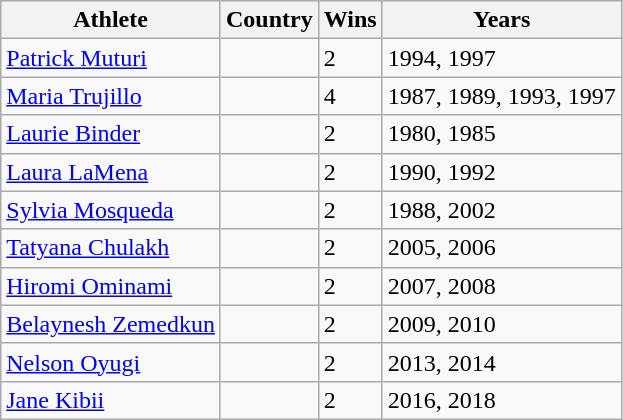<table class="wikitable sortable">
<tr>
<th>Athlete</th>
<th>Country</th>
<th>Wins</th>
<th>Years</th>
</tr>
<tr>
<td><a href='#'>Patrick Muturi</a></td>
<td></td>
<td>2</td>
<td>1994, 1997</td>
</tr>
<tr>
<td><a href='#'>Maria Trujillo</a></td>
<td></td>
<td>4</td>
<td>1987, 1989, 1993, 1997</td>
</tr>
<tr>
<td><a href='#'>Laurie Binder</a></td>
<td></td>
<td>2</td>
<td>1980, 1985</td>
</tr>
<tr>
<td><a href='#'>Laura LaMena</a></td>
<td></td>
<td>2</td>
<td>1990, 1992</td>
</tr>
<tr>
<td><a href='#'>Sylvia Mosqueda</a></td>
<td></td>
<td>2</td>
<td>1988, 2002</td>
</tr>
<tr>
<td><a href='#'>Tatyana Chulakh</a></td>
<td></td>
<td>2</td>
<td>2005, 2006</td>
</tr>
<tr>
<td><a href='#'>Hiromi Ominami</a></td>
<td></td>
<td>2</td>
<td>2007, 2008</td>
</tr>
<tr>
<td><a href='#'>Belaynesh Zemedkun</a></td>
<td></td>
<td>2</td>
<td>2009, 2010</td>
</tr>
<tr>
<td><a href='#'>Nelson Oyugi</a></td>
<td></td>
<td>2</td>
<td>2013, 2014</td>
</tr>
<tr>
<td><a href='#'>Jane Kibii</a></td>
<td></td>
<td>2</td>
<td>2016, 2018</td>
</tr>
</table>
